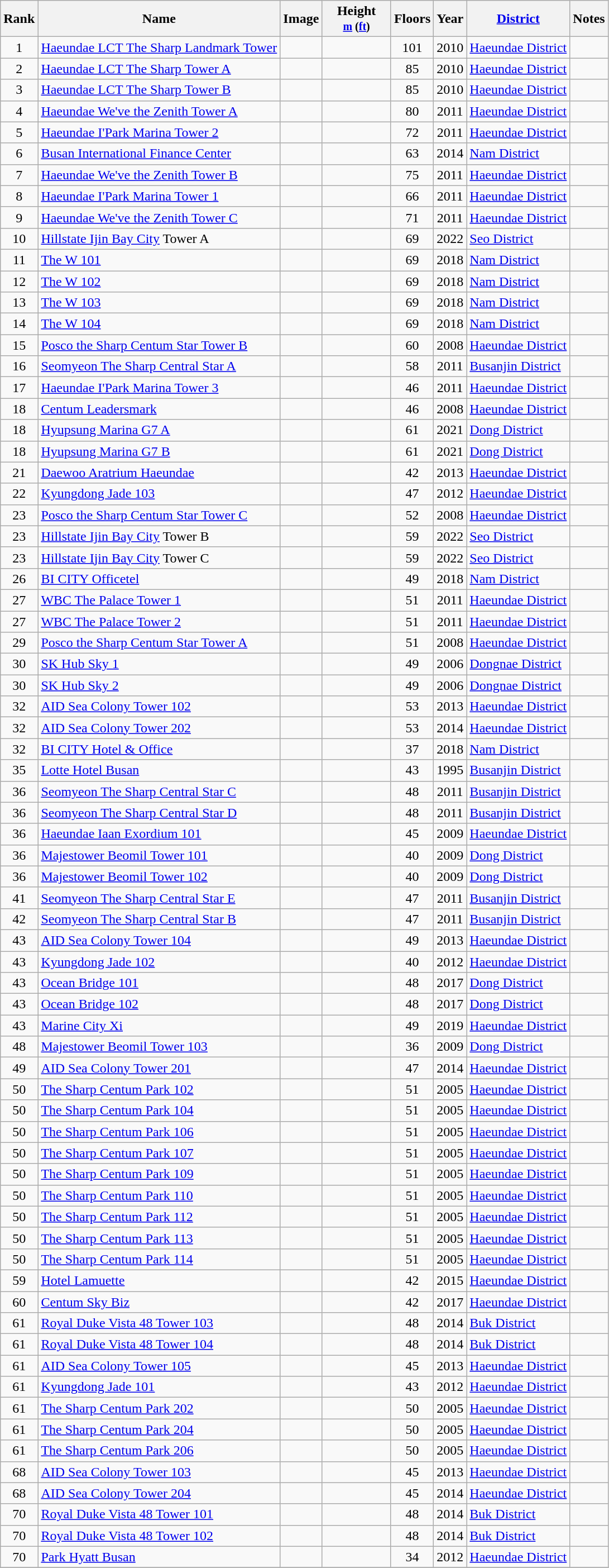<table class="wikitable sortable">
<tr>
<th>Rank</th>
<th>Name</th>
<th class="unsortable">Image</th>
<th width="75px">Height<br><small><a href='#'>m</a> (<a href='#'>ft</a>)</small></th>
<th>Floors</th>
<th>Year</th>
<th><a href='#'>District</a></th>
<th class="unsortable">Notes</th>
</tr>
<tr>
<td align="center">1</td>
<td><a href='#'>Haeundae LCT The Sharp Landmark Tower</a></td>
<td></td>
<td align="center"></td>
<td align="center">101</td>
<td align="center">2010</td>
<td><a href='#'>Haeundae District</a></td>
<td></td>
</tr>
<tr>
<td align="center">2</td>
<td><a href='#'>Haeundae LCT The Sharp Tower A</a></td>
<td></td>
<td align="center"></td>
<td align="center">85</td>
<td align="center">2010</td>
<td><a href='#'>Haeundae District</a></td>
<td></td>
</tr>
<tr>
<td align="center">3</td>
<td><a href='#'>Haeundae LCT The Sharp Tower B</a></td>
<td></td>
<td align="center"></td>
<td align="center">85</td>
<td align="center">2010</td>
<td><a href='#'>Haeundae District</a></td>
<td></td>
</tr>
<tr>
<td align="center">4</td>
<td><a href='#'>Haeundae We've the Zenith Tower A</a></td>
<td></td>
<td align="center"></td>
<td align="center">80</td>
<td align="center">2011</td>
<td><a href='#'>Haeundae District</a></td>
<td></td>
</tr>
<tr>
<td align="center">5</td>
<td><a href='#'>Haeundae I'Park Marina Tower 2</a></td>
<td></td>
<td align="center"></td>
<td align="center">72</td>
<td align="center">2011</td>
<td><a href='#'>Haeundae District</a></td>
<td></td>
</tr>
<tr>
<td align="center">6</td>
<td><a href='#'>Busan International Finance Center</a></td>
<td></td>
<td align="center"></td>
<td align="center">63</td>
<td align="center">2014</td>
<td><a href='#'>Nam District</a></td>
<td></td>
</tr>
<tr>
<td align="center">7</td>
<td><a href='#'>Haeundae We've the Zenith Tower B</a></td>
<td></td>
<td align="center"></td>
<td align="center">75</td>
<td align="center">2011</td>
<td><a href='#'>Haeundae District</a></td>
<td></td>
</tr>
<tr>
<td align="center">8</td>
<td><a href='#'>Haeundae I'Park Marina Tower 1</a></td>
<td></td>
<td align="center"></td>
<td align="center">66</td>
<td align="center">2011</td>
<td><a href='#'>Haeundae District</a></td>
<td></td>
</tr>
<tr>
<td align="center">9</td>
<td><a href='#'>Haeundae We've the Zenith Tower C</a></td>
<td></td>
<td align="center"></td>
<td align="center">71</td>
<td align="center">2011</td>
<td><a href='#'>Haeundae District</a></td>
<td></td>
</tr>
<tr>
<td align="center">10</td>
<td><a href='#'>Hillstate Ijin Bay City</a> Tower A</td>
<td></td>
<td align="center"></td>
<td align="center">69</td>
<td align="center">2022</td>
<td><a href='#'>Seo District</a></td>
<td></td>
</tr>
<tr>
<td align="center">11</td>
<td><a href='#'>The W 101</a></td>
<td></td>
<td align="center"></td>
<td align="center">69</td>
<td align="center">2018</td>
<td><a href='#'>Nam District</a></td>
<td></td>
</tr>
<tr>
<td align="center">12</td>
<td><a href='#'>The W 102</a></td>
<td></td>
<td align="center"></td>
<td align="center">69</td>
<td align="center">2018</td>
<td><a href='#'>Nam District</a></td>
<td></td>
</tr>
<tr>
<td align="center">13</td>
<td><a href='#'>The W 103</a></td>
<td></td>
<td align="center"></td>
<td align="center">69</td>
<td align="center">2018</td>
<td><a href='#'>Nam District</a></td>
<td></td>
</tr>
<tr>
<td align="center">14</td>
<td><a href='#'>The W 104</a></td>
<td></td>
<td align="center"></td>
<td align="center">69</td>
<td align="center">2018</td>
<td><a href='#'>Nam District</a></td>
<td></td>
</tr>
<tr>
<td align="center">15</td>
<td><a href='#'>Posco the Sharp Centum Star Tower B</a></td>
<td></td>
<td align="center"></td>
<td align="center">60</td>
<td align="center">2008</td>
<td><a href='#'>Haeundae District</a></td>
<td></td>
</tr>
<tr>
<td align="center">16</td>
<td><a href='#'>Seomyeon The Sharp Central Star A</a></td>
<td></td>
<td align="center"></td>
<td align="center">58</td>
<td align="center">2011</td>
<td><a href='#'>Busanjin District</a></td>
<td></td>
</tr>
<tr>
<td align="center">17</td>
<td><a href='#'>Haeundae I'Park Marina Tower 3</a></td>
<td></td>
<td align="center"></td>
<td align="center">46</td>
<td align="center">2011</td>
<td><a href='#'>Haeundae District</a></td>
<td></td>
</tr>
<tr>
<td align="center">18</td>
<td><a href='#'>Centum Leadersmark</a></td>
<td></td>
<td align="center"></td>
<td align="center">46</td>
<td align="center">2008</td>
<td><a href='#'>Haeundae District</a></td>
<td></td>
</tr>
<tr>
<td align="center">18</td>
<td><a href='#'>Hyupsung Marina G7 A</a></td>
<td></td>
<td align="center"></td>
<td align="center">61</td>
<td align="center">2021</td>
<td><a href='#'>Dong District</a></td>
<td></td>
</tr>
<tr>
<td align="center">18</td>
<td><a href='#'>Hyupsung Marina G7 B</a></td>
<td></td>
<td align="center"></td>
<td align="center">61</td>
<td align="center">2021</td>
<td><a href='#'>Dong District</a></td>
<td></td>
</tr>
<tr>
<td align="center">21</td>
<td><a href='#'>Daewoo Aratrium Haeundae</a></td>
<td></td>
<td align="center"></td>
<td align="center">42</td>
<td align="center">2013</td>
<td><a href='#'>Haeundae District</a></td>
<td></td>
</tr>
<tr>
<td align="center">22</td>
<td><a href='#'>Kyungdong Jade 103</a></td>
<td></td>
<td align="center"></td>
<td align="center">47</td>
<td align="center">2012</td>
<td><a href='#'>Haeundae District</a></td>
<td></td>
</tr>
<tr>
<td align="center">23</td>
<td><a href='#'>Posco the Sharp Centum Star Tower C</a></td>
<td></td>
<td align="center"></td>
<td align="center">52</td>
<td align="center">2008</td>
<td><a href='#'>Haeundae District</a></td>
<td></td>
</tr>
<tr>
<td align="center">23</td>
<td><a href='#'>Hillstate Ijin Bay City</a> Tower B</td>
<td></td>
<td align="center"></td>
<td align="center">59</td>
<td align="center">2022</td>
<td><a href='#'>Seo District</a></td>
<td></td>
</tr>
<tr>
<td align="center">23</td>
<td><a href='#'>Hillstate Ijin Bay City</a> Tower C</td>
<td></td>
<td align="center"></td>
<td align="center">59</td>
<td align="center">2022</td>
<td><a href='#'>Seo District</a></td>
<td></td>
</tr>
<tr>
<td align="center">26</td>
<td><a href='#'>BI CITY Officetel</a></td>
<td></td>
<td align="center"></td>
<td align="center">49</td>
<td align="center">2018</td>
<td><a href='#'>Nam District</a></td>
<td></td>
</tr>
<tr>
<td align="center">27</td>
<td><a href='#'>WBC The Palace Tower 1</a></td>
<td></td>
<td align="center"></td>
<td align="center">51</td>
<td align="center">2011</td>
<td><a href='#'>Haeundae District</a></td>
<td></td>
</tr>
<tr>
<td align="center">27</td>
<td><a href='#'>WBC The Palace Tower 2</a></td>
<td></td>
<td align="center"></td>
<td align="center">51</td>
<td align="center">2011</td>
<td><a href='#'>Haeundae District</a></td>
<td></td>
</tr>
<tr>
<td align="center">29</td>
<td><a href='#'>Posco the Sharp Centum Star Tower A</a></td>
<td></td>
<td align="center"></td>
<td align="center">51</td>
<td align="center">2008</td>
<td><a href='#'>Haeundae District</a></td>
<td></td>
</tr>
<tr>
<td align="center">30</td>
<td><a href='#'>SK Hub Sky 1</a></td>
<td></td>
<td align="center"></td>
<td align="center">49</td>
<td align="center">2006</td>
<td><a href='#'>Dongnae District</a></td>
<td></td>
</tr>
<tr>
<td align="center">30</td>
<td><a href='#'>SK Hub Sky 2</a></td>
<td></td>
<td align="center"></td>
<td align="center">49</td>
<td align="center">2006</td>
<td><a href='#'>Dongnae District</a></td>
<td></td>
</tr>
<tr>
<td align="center">32</td>
<td><a href='#'>AID Sea Colony Tower 102</a></td>
<td></td>
<td align="center"></td>
<td align="center">53</td>
<td align="center">2013</td>
<td><a href='#'>Haeundae District</a></td>
<td></td>
</tr>
<tr>
<td align="center">32</td>
<td><a href='#'>AID Sea Colony Tower 202</a></td>
<td></td>
<td align="center"></td>
<td align="center">53</td>
<td align="center">2014</td>
<td><a href='#'>Haeundae District</a></td>
<td></td>
</tr>
<tr>
<td align="center">32</td>
<td><a href='#'>BI CITY Hotel & Office</a></td>
<td></td>
<td align="center"></td>
<td align="center">37</td>
<td align="center">2018</td>
<td><a href='#'>Nam District</a></td>
<td></td>
</tr>
<tr>
<td align="center">35</td>
<td><a href='#'>Lotte Hotel Busan</a></td>
<td></td>
<td align="center"></td>
<td align="center">43</td>
<td align="center">1995</td>
<td><a href='#'>Busanjin District</a></td>
<td></td>
</tr>
<tr>
<td align="center">36</td>
<td><a href='#'>Seomyeon The Sharp Central Star C</a></td>
<td></td>
<td align="center"></td>
<td align="center">48</td>
<td align="center">2011</td>
<td><a href='#'>Busanjin District</a></td>
<td></td>
</tr>
<tr>
<td align="center">36</td>
<td><a href='#'>Seomyeon The Sharp Central Star D</a></td>
<td></td>
<td align="center"></td>
<td align="center">48</td>
<td align="center">2011</td>
<td><a href='#'>Busanjin District</a></td>
<td></td>
</tr>
<tr>
<td align="center">36</td>
<td><a href='#'>Haeundae Iaan Exordium 101</a></td>
<td></td>
<td align="center"></td>
<td align="center">45</td>
<td align="center">2009</td>
<td><a href='#'>Haeundae District</a></td>
<td></td>
</tr>
<tr>
<td align="center">36</td>
<td><a href='#'>Majestower Beomil Tower 101</a></td>
<td></td>
<td align="center"></td>
<td align="center">40</td>
<td align="center">2009</td>
<td><a href='#'>Dong District</a></td>
<td></td>
</tr>
<tr>
<td align="center">36</td>
<td><a href='#'>Majestower Beomil Tower 102</a></td>
<td></td>
<td align="center"></td>
<td align="center">40</td>
<td align="center">2009</td>
<td><a href='#'>Dong District</a></td>
<td></td>
</tr>
<tr>
<td align="center">41</td>
<td><a href='#'>Seomyeon The Sharp Central Star E</a></td>
<td></td>
<td align="center"></td>
<td align="center">47</td>
<td align="center">2011</td>
<td><a href='#'>Busanjin District</a></td>
<td></td>
</tr>
<tr>
<td align="center">42</td>
<td><a href='#'>Seomyeon The Sharp Central Star B</a></td>
<td></td>
<td align="center"></td>
<td align="center">47</td>
<td align="center">2011</td>
<td><a href='#'>Busanjin District</a></td>
<td></td>
</tr>
<tr>
<td align="center">43</td>
<td><a href='#'>AID Sea Colony Tower 104</a></td>
<td></td>
<td align="center"></td>
<td align="center">49</td>
<td align="center">2013</td>
<td><a href='#'>Haeundae District</a></td>
<td></td>
</tr>
<tr>
<td align="center">43</td>
<td><a href='#'>Kyungdong Jade 102</a></td>
<td></td>
<td align="center"></td>
<td align="center">40</td>
<td align="center">2012</td>
<td><a href='#'>Haeundae District</a></td>
<td></td>
</tr>
<tr>
<td align="center">43</td>
<td><a href='#'>Ocean Bridge 101</a></td>
<td></td>
<td align="center"></td>
<td align="center">48</td>
<td align="center">2017</td>
<td><a href='#'>Dong District</a></td>
<td></td>
</tr>
<tr>
<td align="center">43</td>
<td><a href='#'>Ocean Bridge 102</a></td>
<td></td>
<td align="center"></td>
<td align="center">48</td>
<td align="center">2017</td>
<td><a href='#'>Dong District</a></td>
<td></td>
</tr>
<tr>
<td align="center">43</td>
<td><a href='#'>Marine City Xi</a></td>
<td></td>
<td align="center"></td>
<td align="center">49</td>
<td align="center">2019</td>
<td><a href='#'>Haeundae District</a></td>
<td></td>
</tr>
<tr>
<td align="center">48</td>
<td><a href='#'>Majestower Beomil Tower 103</a></td>
<td></td>
<td align="center"></td>
<td align="center">36</td>
<td align="center">2009</td>
<td><a href='#'>Dong District</a></td>
<td></td>
</tr>
<tr>
<td align="center">49</td>
<td><a href='#'>AID Sea Colony Tower 201</a></td>
<td></td>
<td align="center"></td>
<td align="center">47</td>
<td align="center">2014</td>
<td><a href='#'>Haeundae District</a></td>
<td></td>
</tr>
<tr>
<td align="center">50</td>
<td><a href='#'>The Sharp Centum Park 102</a></td>
<td></td>
<td align="center"></td>
<td align="center">51</td>
<td align="center">2005</td>
<td><a href='#'>Haeundae District</a></td>
<td></td>
</tr>
<tr>
<td align="center">50</td>
<td><a href='#'>The Sharp Centum Park 104</a></td>
<td></td>
<td align="center"></td>
<td align="center">51</td>
<td align="center">2005</td>
<td><a href='#'>Haeundae District</a></td>
<td></td>
</tr>
<tr>
<td align="center">50</td>
<td><a href='#'>The Sharp Centum Park 106</a></td>
<td></td>
<td align="center"></td>
<td align="center">51</td>
<td align="center">2005</td>
<td><a href='#'>Haeundae District</a></td>
<td></td>
</tr>
<tr>
<td align="center">50</td>
<td><a href='#'>The Sharp Centum Park 107</a></td>
<td></td>
<td align="center"></td>
<td align="center">51</td>
<td align="center">2005</td>
<td><a href='#'>Haeundae District</a></td>
<td></td>
</tr>
<tr>
<td align="center">50</td>
<td><a href='#'>The Sharp Centum Park 109</a></td>
<td></td>
<td align="center"></td>
<td align="center">51</td>
<td align="center">2005</td>
<td><a href='#'>Haeundae District</a></td>
<td></td>
</tr>
<tr>
<td align="center">50</td>
<td><a href='#'>The Sharp Centum Park 110</a></td>
<td></td>
<td align="center"></td>
<td align="center">51</td>
<td align="center">2005</td>
<td><a href='#'>Haeundae District</a></td>
<td></td>
</tr>
<tr>
<td align="center">50</td>
<td><a href='#'>The Sharp Centum Park 112</a></td>
<td></td>
<td align="center"></td>
<td align="center">51</td>
<td align="center">2005</td>
<td><a href='#'>Haeundae District</a></td>
<td></td>
</tr>
<tr>
<td align="center">50</td>
<td><a href='#'>The Sharp Centum Park 113</a></td>
<td></td>
<td align="center"></td>
<td align="center">51</td>
<td align="center">2005</td>
<td><a href='#'>Haeundae District</a></td>
<td></td>
</tr>
<tr>
<td align="center">50</td>
<td><a href='#'>The Sharp Centum Park 114</a></td>
<td></td>
<td align="center"></td>
<td align="center">51</td>
<td align="center">2005</td>
<td><a href='#'>Haeundae District</a></td>
<td></td>
</tr>
<tr>
<td align="center">59</td>
<td><a href='#'>Hotel Lamuette</a></td>
<td></td>
<td align="center"></td>
<td align="center">42</td>
<td align="center">2015</td>
<td><a href='#'>Haeundae District</a></td>
<td></td>
</tr>
<tr>
<td align="center">60</td>
<td><a href='#'>Centum Sky Biz</a></td>
<td></td>
<td align="center"></td>
<td align="center">42</td>
<td align="center">2017</td>
<td><a href='#'>Haeundae District</a></td>
<td></td>
</tr>
<tr>
<td align="center">61</td>
<td><a href='#'>Royal Duke Vista 48 Tower 103</a></td>
<td></td>
<td align="center"></td>
<td align="center">48</td>
<td align="center">2014</td>
<td><a href='#'>Buk District</a></td>
<td></td>
</tr>
<tr>
<td align="center">61</td>
<td><a href='#'>Royal Duke Vista 48 Tower 104</a></td>
<td></td>
<td align="center"></td>
<td align="center">48</td>
<td align="center">2014</td>
<td><a href='#'>Buk District</a></td>
<td></td>
</tr>
<tr>
<td align="center">61</td>
<td><a href='#'>AID Sea Colony Tower 105</a></td>
<td></td>
<td align="center"></td>
<td align="center">45</td>
<td align="center">2013</td>
<td><a href='#'>Haeundae District</a></td>
<td></td>
</tr>
<tr>
<td align="center">61</td>
<td><a href='#'>Kyungdong Jade 101</a></td>
<td></td>
<td align="center"></td>
<td align="center">43</td>
<td align="center">2012</td>
<td><a href='#'>Haeundae District</a></td>
<td></td>
</tr>
<tr>
<td align="center">61</td>
<td><a href='#'>The Sharp Centum Park 202</a></td>
<td></td>
<td align="center"></td>
<td align="center">50</td>
<td align="center">2005</td>
<td><a href='#'>Haeundae District</a></td>
<td></td>
</tr>
<tr>
<td align="center">61</td>
<td><a href='#'>The Sharp Centum Park 204</a></td>
<td></td>
<td align="center"></td>
<td align="center">50</td>
<td align="center">2005</td>
<td><a href='#'>Haeundae District</a></td>
<td></td>
</tr>
<tr>
<td align="center">61</td>
<td><a href='#'>The Sharp Centum Park 206</a></td>
<td></td>
<td align="center"></td>
<td align="center">50</td>
<td align="center">2005</td>
<td><a href='#'>Haeundae District</a></td>
<td></td>
</tr>
<tr>
<td align="center">68</td>
<td><a href='#'>AID Sea Colony Tower 103</a></td>
<td></td>
<td align="center"></td>
<td align="center">45</td>
<td align="center">2013</td>
<td><a href='#'>Haeundae District</a></td>
<td></td>
</tr>
<tr>
<td align="center">68</td>
<td><a href='#'>AID Sea Colony Tower 204</a></td>
<td></td>
<td align="center"></td>
<td align="center">45</td>
<td align="center">2014</td>
<td><a href='#'>Haeundae District</a></td>
<td></td>
</tr>
<tr>
<td align="center">70</td>
<td><a href='#'>Royal Duke Vista 48 Tower 101</a></td>
<td></td>
<td align="center"></td>
<td align="center">48</td>
<td align="center">2014</td>
<td><a href='#'>Buk District</a></td>
<td></td>
</tr>
<tr>
<td align="center">70</td>
<td><a href='#'>Royal Duke Vista 48 Tower 102</a></td>
<td></td>
<td align="center"></td>
<td align="center">48</td>
<td align="center">2014</td>
<td><a href='#'>Buk District</a></td>
<td></td>
</tr>
<tr>
<td align="center">70</td>
<td><a href='#'>Park Hyatt Busan</a></td>
<td></td>
<td align="center"></td>
<td align="center">34</td>
<td align="center">2012</td>
<td><a href='#'>Haeundae District</a></td>
<td></td>
</tr>
<tr>
</tr>
</table>
